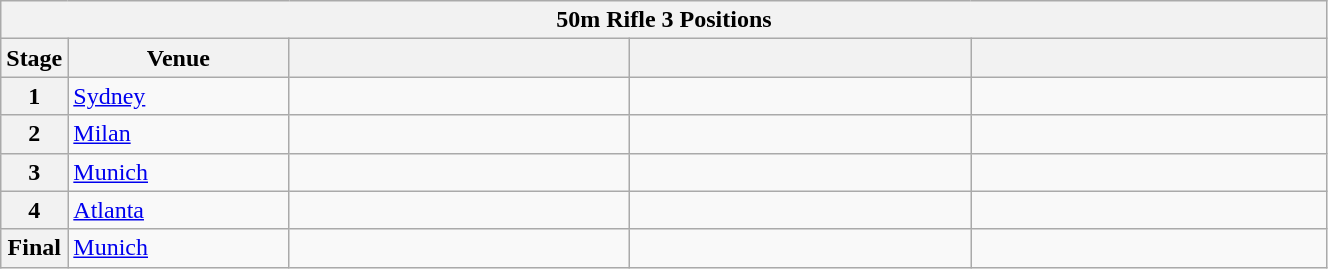<table class="wikitable">
<tr>
<th colspan="5">50m Rifle 3 Positions</th>
</tr>
<tr>
<th>Stage</th>
<th width=140>Venue</th>
<th width=220></th>
<th width=220></th>
<th width=230></th>
</tr>
<tr>
<th>1</th>
<td> <a href='#'>Sydney</a></td>
<td></td>
<td></td>
<td></td>
</tr>
<tr>
<th>2</th>
<td> <a href='#'>Milan</a></td>
<td></td>
<td></td>
<td></td>
</tr>
<tr>
<th>3</th>
<td> <a href='#'>Munich</a></td>
<td></td>
<td></td>
<td></td>
</tr>
<tr>
<th>4</th>
<td> <a href='#'>Atlanta</a></td>
<td></td>
<td></td>
<td></td>
</tr>
<tr>
<th>Final</th>
<td> <a href='#'>Munich</a></td>
<td></td>
<td></td>
<td></td>
</tr>
</table>
